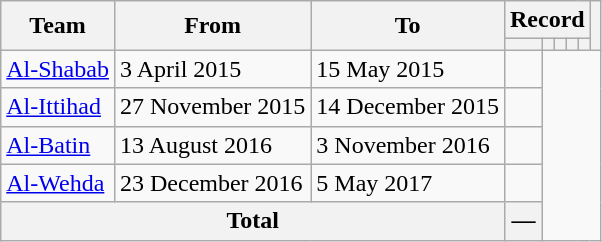<table class=wikitable style="text-align:center">
<tr>
<th rowspan=2>Team</th>
<th rowspan=2>From</th>
<th rowspan=2>To</th>
<th colspan=5>Record</th>
<th rowspan=2></th>
</tr>
<tr>
<th></th>
<th></th>
<th></th>
<th></th>
<th></th>
</tr>
<tr>
<td align=left><a href='#'>Al-Shabab</a></td>
<td align=left>3 April 2015</td>
<td align=left>15 May 2015<br></td>
<td></td>
</tr>
<tr>
<td align=left><a href='#'>Al-Ittihad</a></td>
<td align=left>27 November 2015</td>
<td align=left>14 December 2015<br></td>
<td></td>
</tr>
<tr>
<td align=left><a href='#'>Al-Batin</a></td>
<td align=left>13 August 2016</td>
<td align=left>3 November 2016<br></td>
<td></td>
</tr>
<tr>
<td align=left><a href='#'>Al-Wehda</a></td>
<td align=left>23 December 2016</td>
<td align=left>5 May 2017<br></td>
<td></td>
</tr>
<tr>
<th colspan=3>Total<br></th>
<th>—</th>
</tr>
</table>
